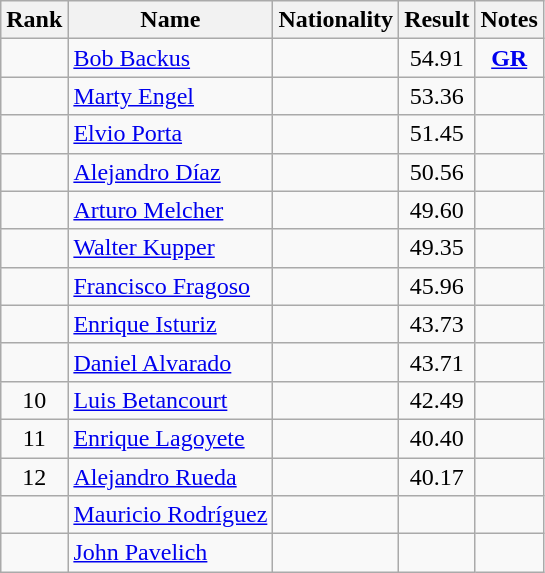<table class="wikitable sortable" style="text-align:center">
<tr>
<th>Rank</th>
<th>Name</th>
<th>Nationality</th>
<th>Result</th>
<th>Notes</th>
</tr>
<tr>
<td></td>
<td align=left><a href='#'>Bob Backus</a></td>
<td align=left></td>
<td>54.91</td>
<td><strong><a href='#'>GR</a></strong></td>
</tr>
<tr>
<td></td>
<td align=left><a href='#'>Marty Engel</a></td>
<td align=left></td>
<td>53.36</td>
<td></td>
</tr>
<tr>
<td></td>
<td align=left><a href='#'>Elvio Porta</a></td>
<td align=left></td>
<td>51.45</td>
<td></td>
</tr>
<tr>
<td></td>
<td align=left><a href='#'>Alejandro Díaz</a></td>
<td align=left></td>
<td>50.56</td>
<td></td>
</tr>
<tr>
<td></td>
<td align=left><a href='#'>Arturo Melcher</a></td>
<td align=left></td>
<td>49.60</td>
<td></td>
</tr>
<tr>
<td></td>
<td align=left><a href='#'>Walter Kupper</a></td>
<td align=left></td>
<td>49.35</td>
<td></td>
</tr>
<tr>
<td></td>
<td align=left><a href='#'>Francisco Fragoso</a></td>
<td align=left></td>
<td>45.96</td>
<td></td>
</tr>
<tr>
<td></td>
<td align=left><a href='#'>Enrique Isturiz</a></td>
<td align=left></td>
<td>43.73</td>
<td></td>
</tr>
<tr>
<td></td>
<td align=left><a href='#'>Daniel Alvarado</a></td>
<td align=left></td>
<td>43.71</td>
<td></td>
</tr>
<tr>
<td>10</td>
<td align=left><a href='#'>Luis Betancourt</a></td>
<td align=left></td>
<td>42.49</td>
<td></td>
</tr>
<tr>
<td>11</td>
<td align=left><a href='#'>Enrique Lagoyete</a></td>
<td align=left></td>
<td>40.40</td>
<td></td>
</tr>
<tr>
<td>12</td>
<td align=left><a href='#'>Alejandro Rueda</a></td>
<td align=left></td>
<td>40.17</td>
<td></td>
</tr>
<tr>
<td></td>
<td align=left><a href='#'>Mauricio Rodríguez</a></td>
<td align=left></td>
<td></td>
<td></td>
</tr>
<tr>
<td></td>
<td align=left><a href='#'>John Pavelich</a></td>
<td align=left></td>
<td></td>
<td></td>
</tr>
</table>
